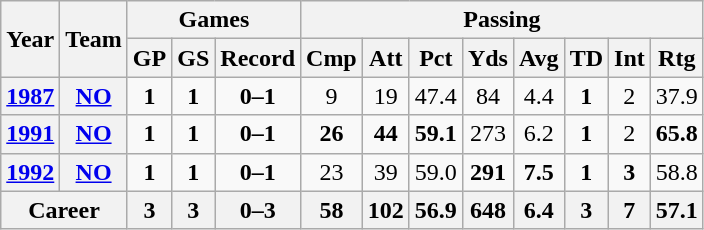<table class="wikitable" style="text-align:center">
<tr>
<th rowspan="2">Year</th>
<th rowspan="2">Team</th>
<th colspan="3">Games</th>
<th colspan="8">Passing</th>
</tr>
<tr>
<th>GP</th>
<th>GS</th>
<th>Record</th>
<th>Cmp</th>
<th>Att</th>
<th>Pct</th>
<th>Yds</th>
<th>Avg</th>
<th>TD</th>
<th>Int</th>
<th>Rtg</th>
</tr>
<tr>
<th><a href='#'>1987</a></th>
<th><a href='#'>NO</a></th>
<td><strong>1</strong></td>
<td><strong>1</strong></td>
<td><strong>0–1</strong></td>
<td>9</td>
<td>19</td>
<td>47.4</td>
<td>84</td>
<td>4.4</td>
<td><strong>1</strong></td>
<td>2</td>
<td>37.9</td>
</tr>
<tr>
<th><a href='#'>1991</a></th>
<th><a href='#'>NO</a></th>
<td><strong>1</strong></td>
<td><strong>1</strong></td>
<td><strong>0–1</strong></td>
<td><strong>26</strong></td>
<td><strong>44</strong></td>
<td><strong>59.1</strong></td>
<td>273</td>
<td>6.2</td>
<td><strong>1</strong></td>
<td>2</td>
<td><strong>65.8</strong></td>
</tr>
<tr>
<th><a href='#'>1992</a></th>
<th><a href='#'>NO</a></th>
<td><strong>1</strong></td>
<td><strong>1</strong></td>
<td><strong>0–1</strong></td>
<td>23</td>
<td>39</td>
<td>59.0</td>
<td><strong>291</strong></td>
<td><strong>7.5</strong></td>
<td><strong>1</strong></td>
<td><strong>3</strong></td>
<td>58.8</td>
</tr>
<tr>
<th colspan="2">Career</th>
<th>3</th>
<th>3</th>
<th>0–3</th>
<th>58</th>
<th>102</th>
<th>56.9</th>
<th>648</th>
<th>6.4</th>
<th>3</th>
<th>7</th>
<th>57.1</th>
</tr>
</table>
